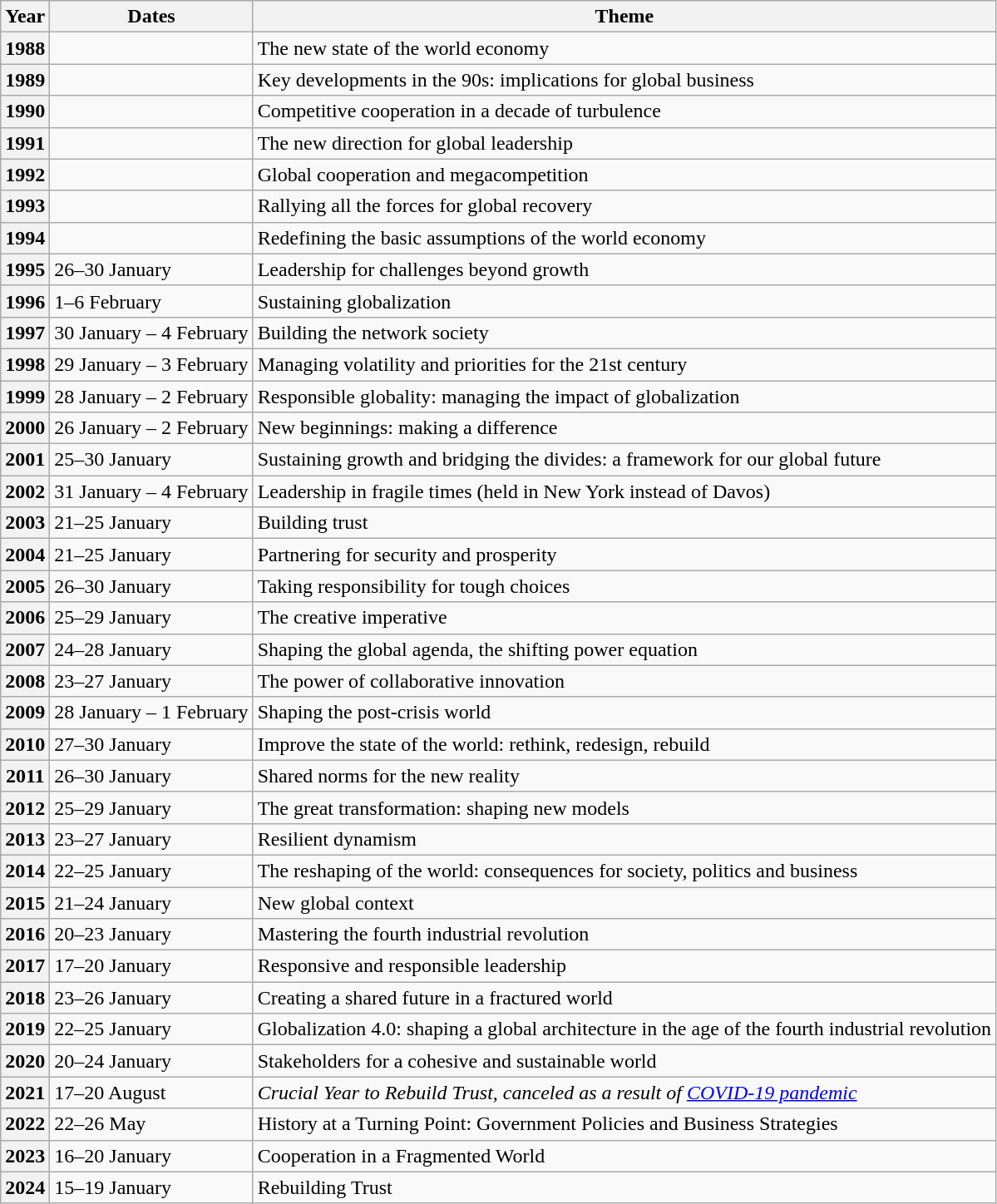<table class="wikitable mw-collapsible" id="plenaries">
<tr>
<th scope="col">Year</th>
<th scope="col">Dates</th>
<th scope="col">Theme</th>
</tr>
<tr>
<th scope="row">1988</th>
<td></td>
<td>The new state of the world economy</td>
</tr>
<tr>
<th scope="row">1989</th>
<td></td>
<td>Key developments in the 90s: implications for global business</td>
</tr>
<tr>
<th scope="row">1990</th>
<td></td>
<td>Competitive cooperation in a decade of turbulence</td>
</tr>
<tr>
<th scope="row">1991</th>
<td></td>
<td>The new direction for global leadership</td>
</tr>
<tr>
<th scope="row">1992</th>
<td></td>
<td>Global cooperation and megacompetition</td>
</tr>
<tr>
<th scope="row">1993</th>
<td></td>
<td>Rallying all the forces for global recovery</td>
</tr>
<tr>
<th scope="row">1994</th>
<td></td>
<td>Redefining the basic assumptions of the world economy</td>
</tr>
<tr>
<th scope="row">1995</th>
<td>26–30 January</td>
<td>Leadership for challenges beyond growth</td>
</tr>
<tr>
<th scope="row">1996</th>
<td>1–6 February</td>
<td>Sustaining globalization</td>
</tr>
<tr>
<th scope="row">1997</th>
<td>30 January – 4 February</td>
<td>Building the network society</td>
</tr>
<tr>
<th scope="row">1998</th>
<td>29 January – 3 February</td>
<td>Managing volatility and priorities for the 21st century</td>
</tr>
<tr>
<th scope="row">1999</th>
<td>28 January – 2 February</td>
<td>Responsible globality: managing the impact of globalization</td>
</tr>
<tr>
<th scope="row">2000</th>
<td>26 January – 2 February</td>
<td>New beginnings: making a difference</td>
</tr>
<tr>
<th scope="row">2001</th>
<td>25–30 January</td>
<td>Sustaining growth and bridging the divides: a framework for our global future</td>
</tr>
<tr>
<th scope="row">2002</th>
<td>31 January – 4 February</td>
<td>Leadership in fragile times (held in New York instead of Davos)</td>
</tr>
<tr>
<th scope="row">2003</th>
<td>21–25 January</td>
<td>Building trust</td>
</tr>
<tr>
<th scope="row">2004</th>
<td>21–25 January</td>
<td>Partnering for security and prosperity</td>
</tr>
<tr>
<th scope="row">2005</th>
<td>26–30 January</td>
<td>Taking responsibility for tough choices</td>
</tr>
<tr>
<th scope="row">2006</th>
<td>25–29 January</td>
<td>The creative imperative</td>
</tr>
<tr>
<th scope="row">2007</th>
<td>24–28 January</td>
<td>Shaping the global agenda, the shifting power equation</td>
</tr>
<tr>
<th scope="row">2008</th>
<td>23–27 January</td>
<td>The power of collaborative innovation</td>
</tr>
<tr>
<th scope="row">2009</th>
<td>28 January – 1 February</td>
<td>Shaping the post-crisis world</td>
</tr>
<tr>
<th scope="row">2010</th>
<td>27–30 January</td>
<td>Improve the state of the world: rethink, redesign, rebuild</td>
</tr>
<tr>
<th scope="row">2011</th>
<td>26–30 January</td>
<td>Shared norms for the new reality</td>
</tr>
<tr>
<th scope="row">2012</th>
<td>25–29 January</td>
<td>The great transformation: shaping new models</td>
</tr>
<tr>
<th scope="row">2013</th>
<td>23–27 January</td>
<td>Resilient dynamism</td>
</tr>
<tr>
<th scope="row">2014</th>
<td>22–25 January</td>
<td>The reshaping of the world: consequences for society, politics and business</td>
</tr>
<tr>
<th scope="row">2015</th>
<td>21–24 January</td>
<td>New global context</td>
</tr>
<tr>
<th scope="row">2016</th>
<td>20–23 January</td>
<td>Mastering the fourth industrial revolution</td>
</tr>
<tr>
<th scope="row">2017</th>
<td>17–20 January</td>
<td>Responsive and responsible leadership</td>
</tr>
<tr>
<th scope="row">2018</th>
<td>23–26 January</td>
<td>Creating a shared future in a fractured world</td>
</tr>
<tr>
<th scope="row">2019</th>
<td>22–25 January</td>
<td>Globalization 4.0: shaping a global architecture in the age of the fourth industrial revolution</td>
</tr>
<tr>
<th scope="row">2020</th>
<td>20–24 January</td>
<td>Stakeholders for a cohesive and sustainable world</td>
</tr>
<tr>
<th scope="row">2021</th>
<td>17–20 August</td>
<td><em>Crucial Year to Rebuild Trust,</em> <em>canceled as a result of <a href='#'>COVID-19 pandemic</a></em></td>
</tr>
<tr>
<th scope="row">2022</th>
<td>22–26 May</td>
<td>History at a Turning Point: Government Policies and Business Strategies</td>
</tr>
<tr>
<th scope="row">2023</th>
<td>16–20 January</td>
<td>Cooperation in a Fragmented World</td>
</tr>
<tr>
<th Scope="row">2024</th>
<td>15–19 January</td>
<td>Rebuilding Trust</td>
</tr>
</table>
